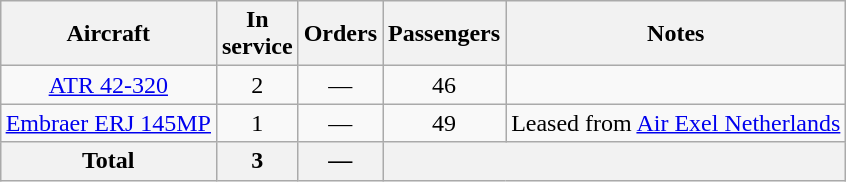<table class="wikitable" style="margin:0.5em auto; text-align:center">
<tr>
<th>Aircraft</th>
<th>In <br> service</th>
<th>Orders</th>
<th>Passengers</th>
<th>Notes</th>
</tr>
<tr>
<td><a href='#'>ATR 42-320</a></td>
<td>2</td>
<td>—</td>
<td>46</td>
<td></td>
</tr>
<tr>
<td><a href='#'>Embraer ERJ 145MP</a></td>
<td>1</td>
<td>—</td>
<td>49</td>
<td>Leased from <a href='#'>Air Exel Netherlands</a></td>
</tr>
<tr>
<th>Total</th>
<th>3</th>
<th>—</th>
<th colspan=5></th>
</tr>
</table>
